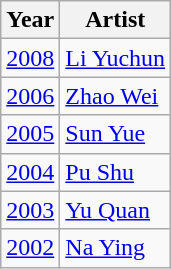<table class="wikitable">
<tr>
<th>Year</th>
<th>Artist</th>
</tr>
<tr>
<td><a href='#'>2008</a></td>
<td><a href='#'>Li Yuchun</a></td>
</tr>
<tr>
<td><a href='#'>2006</a></td>
<td><a href='#'>Zhao Wei</a></td>
</tr>
<tr>
<td><a href='#'>2005</a></td>
<td><a href='#'>Sun Yue</a></td>
</tr>
<tr>
<td><a href='#'>2004</a></td>
<td><a href='#'>Pu Shu</a></td>
</tr>
<tr>
<td><a href='#'>2003</a></td>
<td><a href='#'>Yu Quan</a></td>
</tr>
<tr>
<td><a href='#'>2002</a></td>
<td><a href='#'>Na Ying</a></td>
</tr>
</table>
